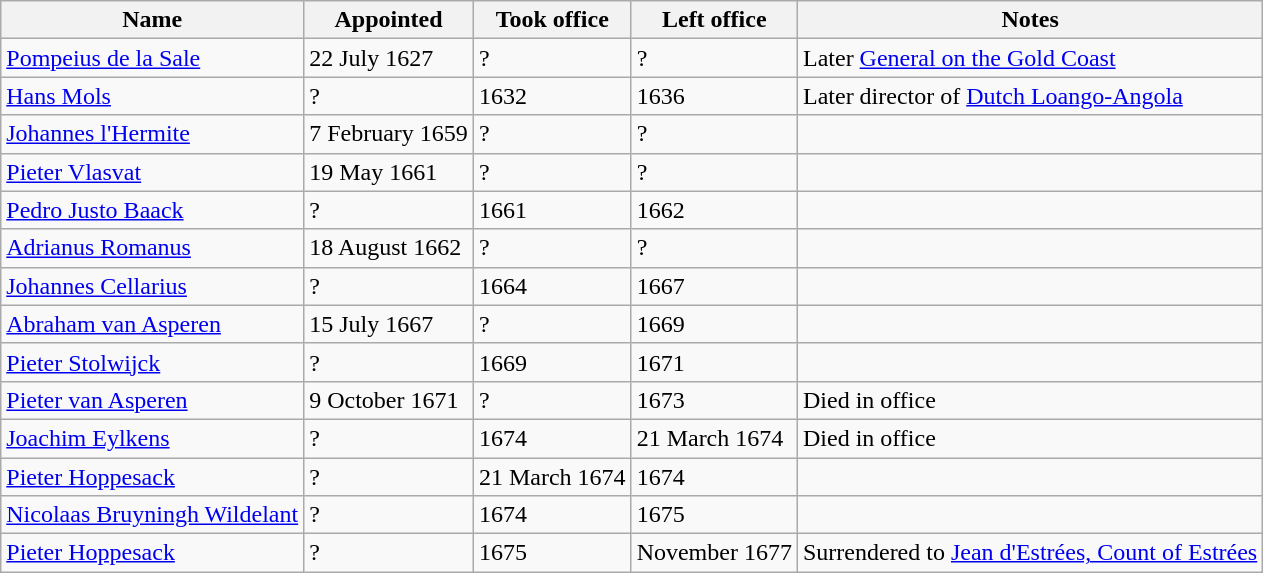<table class=wikitable>
<tr>
<th>Name</th>
<th>Appointed</th>
<th>Took office</th>
<th>Left office</th>
<th>Notes</th>
</tr>
<tr>
<td><a href='#'>Pompeius de la Sale</a></td>
<td>22 July 1627</td>
<td>?</td>
<td>?</td>
<td>Later <a href='#'>General on the Gold Coast</a></td>
</tr>
<tr>
<td><a href='#'>Hans Mols</a></td>
<td>?</td>
<td>1632</td>
<td>1636</td>
<td>Later director of <a href='#'>Dutch Loango-Angola</a></td>
</tr>
<tr>
<td><a href='#'>Johannes l'Hermite</a></td>
<td>7 February 1659</td>
<td>?</td>
<td>?</td>
<td></td>
</tr>
<tr>
<td><a href='#'>Pieter Vlasvat</a></td>
<td>19 May 1661</td>
<td>?</td>
<td>?</td>
<td></td>
</tr>
<tr>
<td><a href='#'>Pedro Justo Baack</a></td>
<td>?</td>
<td>1661</td>
<td>1662</td>
<td></td>
</tr>
<tr>
<td><a href='#'>Adrianus Romanus</a></td>
<td>18 August 1662</td>
<td>?</td>
<td>?</td>
<td></td>
</tr>
<tr>
<td><a href='#'>Johannes Cellarius</a></td>
<td>?</td>
<td>1664</td>
<td>1667</td>
<td></td>
</tr>
<tr>
<td><a href='#'>Abraham van Asperen</a></td>
<td>15 July 1667</td>
<td>?</td>
<td>1669</td>
<td></td>
</tr>
<tr>
<td><a href='#'>Pieter Stolwijck</a></td>
<td>?</td>
<td>1669</td>
<td>1671</td>
<td></td>
</tr>
<tr>
<td><a href='#'>Pieter van Asperen</a></td>
<td>9 October 1671</td>
<td>?</td>
<td>1673</td>
<td>Died in office</td>
</tr>
<tr>
<td><a href='#'>Joachim Eylkens</a></td>
<td>?</td>
<td>1674</td>
<td>21 March 1674</td>
<td>Died in office</td>
</tr>
<tr>
<td><a href='#'>Pieter Hoppesack</a></td>
<td>?</td>
<td>21 March 1674</td>
<td>1674</td>
<td></td>
</tr>
<tr>
<td><a href='#'>Nicolaas Bruyningh Wildelant</a></td>
<td>?</td>
<td>1674</td>
<td>1675</td>
<td></td>
</tr>
<tr>
<td><a href='#'>Pieter Hoppesack</a></td>
<td>?</td>
<td>1675</td>
<td>November 1677</td>
<td>Surrendered to <a href='#'>Jean d'Estrées, Count of Estrées</a></td>
</tr>
</table>
